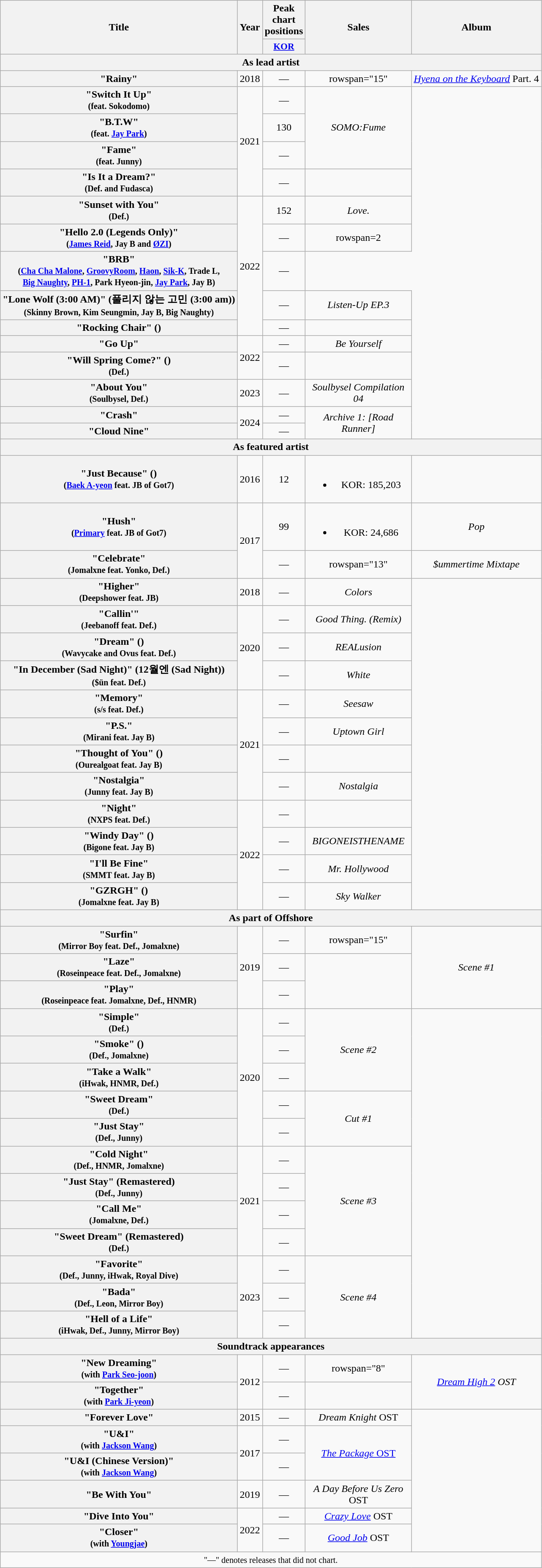<table class="wikitable plainrowheaders nowrap" style="text-align:center;">
<tr>
<th scope="col" rowspan="2">Title</th>
<th scope="col" rowspan="2">Year</th>
<th scope="col" colspan="1">Peak<br>chart<br>positions</th>
<th scope="col" rowspan="2" style="width:10em;">Sales</th>
<th scope="col" rowspan="2">Album</th>
</tr>
<tr>
<th scope="col" style="width:3em;font-size:90%;"><a href='#'>KOR</a><br></th>
</tr>
<tr>
<th colspan="5">As lead artist</th>
</tr>
<tr>
<th scope="row">"Rainy"</th>
<td>2018</td>
<td>—</td>
<td>rowspan="15" </td>
<td><em><a href='#'>Hyena on the Keyboard</a></em> Part. 4</td>
</tr>
<tr>
<th scope="row">"Switch It Up"<br><small>(feat. Sokodomo)</small></th>
<td rowspan="4">2021</td>
<td>—</td>
<td rowspan="3"><em>SOMO:Fume</em></td>
</tr>
<tr>
<th scope="row">"B.T.W"<br><small>(feat. <a href='#'>Jay Park</a>)</small></th>
<td>130</td>
</tr>
<tr>
<th scope="row">"Fame"<br><small>(feat. Junny)</small></th>
<td>—</td>
</tr>
<tr>
<th scope="row">"Is It a Dream?"<br><small>(Def. and Fudasca)</small></th>
<td>—</td>
<td></td>
</tr>
<tr>
<th scope="row">"Sunset with You"<br><small>(Def.)</small></th>
<td rowspan="5">2022</td>
<td>152</td>
<td><em>Love.</em></td>
</tr>
<tr>
<th scope="row">"Hello 2.0 (Legends Only)"<br><small>(<a href='#'>James Reid</a>, Jay B and <a href='#'>ØZI</a>)</small></th>
<td>—</td>
<td>rowspan=2 </td>
</tr>
<tr>
<th scope="row">"BRB"<br><small>(<a href='#'>Cha Cha Malone</a>, <a href='#'>GroovyRoom</a>, <a href='#'>Haon</a>, <a href='#'>Sik-K</a>, Trade L,<br><a href='#'>Big Naughty</a>, <a href='#'>PH-1</a>, Park Hyeon-jin, <a href='#'>Jay Park</a>, Jay B)</small></th>
<td>—</td>
</tr>
<tr>
<th scope="row">"Lone Wolf (3:00 AM)" (풀리지 않는 고민 (3:00 am))<br><small>(Skinny Brown, Kim Seungmin, Jay B, Big Naughty)</small></th>
<td>—</td>
<td><em>Listen-Up EP.3</em></td>
</tr>
<tr>
<th scope="row">"Rocking Chair" ()</th>
<td>—</td>
<td></td>
</tr>
<tr>
<th scope="row">"Go Up"</th>
<td rowspan="2">2022</td>
<td>—</td>
<td><em>Be Yourself</em></td>
</tr>
<tr>
<th scope="row">"Will Spring Come?" ()<br><small>(Def.)</small></th>
<td>—</td>
<td></td>
</tr>
<tr>
<th scope="row">"About You"<br><small>(Soulbysel, Def.)</small></th>
<td>2023</td>
<td>—</td>
<td><em>Soulbysel Compilation 04</em></td>
</tr>
<tr>
<th scope="row">"Crash"</th>
<td rowspan="2">2024</td>
<td>—</td>
<td rowspan="2"><em>Archive 1: [Road Runner]</em></td>
</tr>
<tr>
<th scope="row">"Cloud Nine"</th>
<td>—</td>
</tr>
<tr>
<th colspan="5">As featured artist</th>
</tr>
<tr>
<th scope="row">"Just Because" ()<br><small>(<a href='#'>Baek A-yeon</a> feat. JB of Got7)</small></th>
<td>2016</td>
<td>12</td>
<td><br><ul><li>KOR: 185,203</li></ul></td>
<td></td>
</tr>
<tr>
<th scope="row">"Hush"<br><small>(<a href='#'>Primary</a> feat. JB of Got7)</small></th>
<td rowspan="2">2017</td>
<td>99</td>
<td><br><ul><li>KOR: 24,686</li></ul></td>
<td><em>Pop</em></td>
</tr>
<tr>
<th scope="row">"Celebrate"<br><small>(Jomalxne feat. Yonko, Def.)</small></th>
<td>—</td>
<td>rowspan="13" </td>
<td><em>$ummertime Mixtape</em></td>
</tr>
<tr>
<th scope="row">"Higher"<br><small>(Deepshower feat. JB)</small></th>
<td>2018</td>
<td>—</td>
<td><em>Colors</em></td>
</tr>
<tr>
<th scope="row">"Callin'"<br><small>(Jeebanoff feat. Def.)</small></th>
<td rowspan="3">2020</td>
<td>—</td>
<td><em>Good Thing. (Remix)</em></td>
</tr>
<tr>
<th scope="row">"Dream" ()<br><small>(Wavycake and Ovus feat. Def.)</small></th>
<td>—</td>
<td><em>REALusion</em></td>
</tr>
<tr>
<th scope="row">"In December (Sad Night)" (12월엔 (Sad Night))<br><small>($ün feat. Def.)</small></th>
<td>—</td>
<td><em>White</em></td>
</tr>
<tr>
<th scope="row">"Memory"<br><small>(s/s feat. Def.)</small></th>
<td rowspan="4">2021</td>
<td>—</td>
<td><em>Seesaw</em></td>
</tr>
<tr>
<th scope="row">"P.S."<br><small>(Mirani feat. Jay B)</small></th>
<td>—</td>
<td><em>Uptown Girl</em></td>
</tr>
<tr>
<th scope="row">"Thought of You" ()<br><small>(Ourealgoat feat. Jay B)</small></th>
<td>—</td>
<td></td>
</tr>
<tr>
<th scope="row">"Nostalgia"<br><small>(Junny feat. Jay B)</small></th>
<td>—</td>
<td><em>Nostalgia</em></td>
</tr>
<tr>
<th scope="row">"Night"<br><small>(NXPS feat. Def.)</small></th>
<td rowspan="4">2022</td>
<td>—</td>
<td></td>
</tr>
<tr>
<th " scope="row">"Windy Day" ()<br><small>(Bigone feat. Jay B)</small></th>
<td>—</td>
<td><em>BIGONEISTHENAME</em></td>
</tr>
<tr>
<th scope="row">"I'll Be Fine"<br><small>(SMMT feat. Jay B)</small></th>
<td>—</td>
<td><em>Mr. Hollywood</em></td>
</tr>
<tr>
<th " scope="row">"GZRGH" ()<br><small>(Jomalxne feat. Jay B)</small></th>
<td>—</td>
<td><em>Sky Walker</em></td>
</tr>
<tr>
<th colspan="5">As part of Offshore</th>
</tr>
<tr>
<th scope="row">"Surfin"<br><small>(Mirror Boy feat. Def., Jomalxne)</small></th>
<td rowspan="3">2019</td>
<td>—</td>
<td>rowspan="15" </td>
<td rowspan="3"><em>Scene #1</em></td>
</tr>
<tr>
<th scope="row">"Laze"<br><small>(Roseinpeace feat. Def., Jomalxne)</small></th>
<td>—</td>
</tr>
<tr>
<th scope="row">"Play"<br><small>(Roseinpeace feat. Jomalxne, Def., HNMR)</small></th>
<td>—</td>
</tr>
<tr>
<th scope="row">"Simple"<br><small>(Def.)</small></th>
<td rowspan="5">2020</td>
<td>—</td>
<td rowspan="3"><em>Scene #2</em></td>
</tr>
<tr>
<th scope="row">"Smoke" ()<br><small>(Def., Jomalxne)</small></th>
<td>—</td>
</tr>
<tr>
<th scope="row">"Take a Walk"<br><small>(iHwak, HNMR, Def.)</small></th>
<td>—</td>
</tr>
<tr>
<th scope="row">"Sweet Dream"<br><small>(Def.)</small></th>
<td>—</td>
<td rowspan="2"><em>Cut #1</em></td>
</tr>
<tr>
<th scope="row">"Just Stay"<br><small>(Def., Junny)</small></th>
<td>—</td>
</tr>
<tr>
<th scope="row">"Cold Night"<br><small>(Def., HNMR, Jomalxne)</small></th>
<td rowspan="4">2021</td>
<td>—</td>
<td rowspan="4"><em>Scene #3</em></td>
</tr>
<tr>
<th scope="row">"Just Stay" (Remastered)<br><small>(Def., Junny)</small></th>
<td>—</td>
</tr>
<tr>
<th scope="row">"Call Me"<br><small>(Jomalxne, Def.)</small></th>
<td>—</td>
</tr>
<tr>
<th scope="row">"Sweet Dream" (Remastered)<br><small>(Def.)</small></th>
<td>—</td>
</tr>
<tr>
<th scope="row">"Favorite"<br><small>(Def., Junny, iHwak, Royal Dive)</small></th>
<td rowspan="3">2023</td>
<td>—</td>
<td rowspan="3"><em>Scene #4</em></td>
</tr>
<tr>
<th scope="row">"Bada"<br><small>(Def., Leon, Mirror Boy)</small></th>
<td>—</td>
</tr>
<tr>
<th scope="row">"Hell of a Life"<br><small>(iHwak, Def., Junny, Mirror Boy)</small></th>
<td>—</td>
</tr>
<tr>
<th colspan="5">Soundtrack appearances</th>
</tr>
<tr>
<th scope="row">"New Dreaming" <br><small>(with <a href='#'>Park Seo-joon</a>)</small></th>
<td rowspan="2">2012</td>
<td>—</td>
<td>rowspan="8" </td>
<td rowspan="2"><em><a href='#'>Dream High 2</a> OST</em></td>
</tr>
<tr>
<th scope="row">"Together"<br><small>(with <a href='#'>Park Ji-yeon</a>)</small></th>
<td>—</td>
</tr>
<tr>
<th scope="row">"Forever Love"</th>
<td>2015</td>
<td>—</td>
<td><em>Dream Knight</em> OST</td>
</tr>
<tr>
<th scope="row">"U&I"<br><small>(with <a href='#'>Jackson Wang</a>)</small></th>
<td rowspan="2">2017</td>
<td>—</td>
<td rowspan="2"><a href='#'><em>The Package</em> OST</a></td>
</tr>
<tr>
<th scope="row">"U&I (Chinese Version)"<br><small>(with <a href='#'>Jackson Wang</a>)</small></th>
<td>—</td>
</tr>
<tr>
<th scope="row">"Be With You"</th>
<td>2019</td>
<td>—</td>
<td><em>A Day Before Us Zero</em> OST</td>
</tr>
<tr>
<th scope="row">"Dive Into You"</th>
<td rowspan="2">2022</td>
<td>—</td>
<td><em><a href='#'>Crazy Love</a></em> OST</td>
</tr>
<tr>
<th scope="row">"Closer"<br><small>(with <a href='#'>Youngjae</a>)</small></th>
<td>—</td>
<td><em><a href='#'>Good Job</a></em> OST</td>
</tr>
<tr>
<td colspan="5"><small>"—" denotes releases that did not chart.</small></td>
</tr>
</table>
